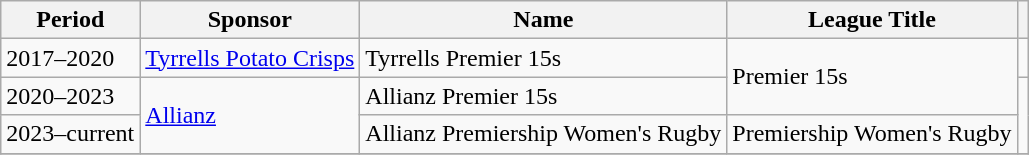<table class="wikitable sortable">
<tr>
<th>Period</th>
<th class="unsortable">Sponsor</th>
<th class="unsortable">Name</th>
<th class="unsortable">League Title</th>
<th class="unsortable"></th>
</tr>
<tr>
<td>2017–2020</td>
<td> <a href='#'>Tyrrells Potato Crisps</a></td>
<td>Tyrrells Premier 15s</td>
<td rowspan="2">Premier 15s</td>
<td></td>
</tr>
<tr>
<td>2020–2023</td>
<td rowspan="2"> <a href='#'>Allianz</a></td>
<td>Allianz Premier 15s</td>
<td rowspan="2" align="center"></td>
</tr>
<tr>
<td>2023–current</td>
<td>Allianz Premiership Women's Rugby</td>
<td>Premiership Women's Rugby</td>
</tr>
<tr>
</tr>
</table>
